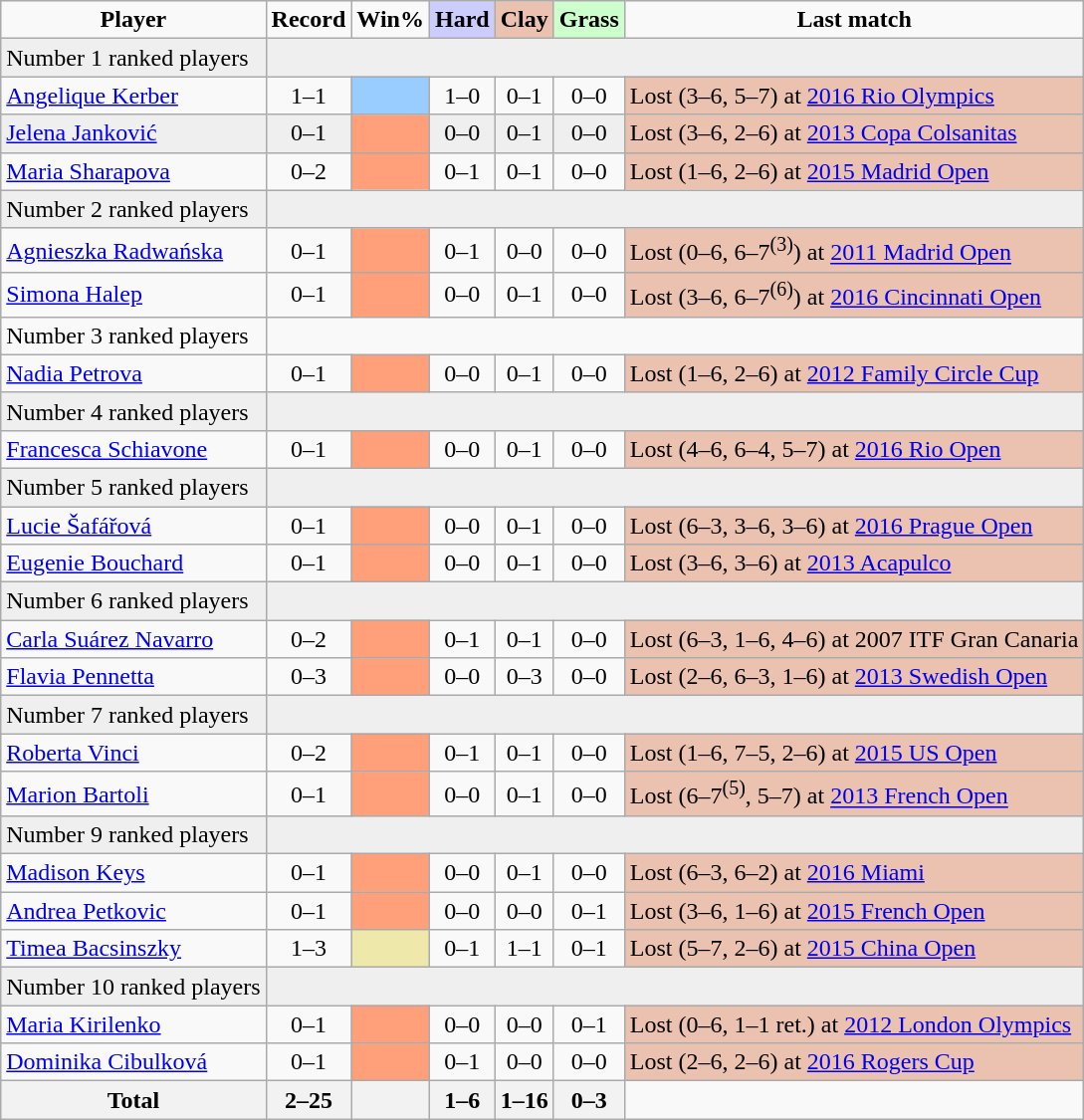<table class="sortable wikitable" style=text-align:center>
<tr>
<td><strong>Player</strong></td>
<td><strong>Record</strong></td>
<td><strong>Win%</strong></td>
<td bgcolor=CCCCFF><strong>Hard</strong></td>
<td bgcolor=EBC2AF><strong>Clay</strong></td>
<td bgcolor=CCFFCC><strong>Grass</strong></td>
<td><strong>Last match</strong></td>
</tr>
<tr bgcolor=efefef>
<td align=left>Number 1 ranked players</td>
<td colspan=8></td>
</tr>
<tr>
<td align=left> <a href='#'>Angelique Kerber</a></td>
<td>1–1</td>
<td bgcolor=99ccff></td>
<td>1–0</td>
<td>0–1</td>
<td>0–0</td>
<td bgcolor=ebc2af align=left>Lost (3–6, 5–7) at <a href='#'>2016 Rio Olympics</a></td>
</tr>
<tr bgcolor=efefef>
<td align=left> <a href='#'>Jelena Janković</a></td>
<td>0–1</td>
<td bgcolor=FFA07A></td>
<td>0–0</td>
<td>0–1</td>
<td>0–0</td>
<td bgcolor=ebc2af align=left>Lost (3–6, 2–6) at <a href='#'>2013 Copa Colsanitas</a></td>
</tr>
<tr>
<td align=left> <a href='#'>Maria Sharapova</a></td>
<td>0–2</td>
<td bgcolor=FFA07A></td>
<td>0–1</td>
<td>0–1</td>
<td>0–0</td>
<td bgcolor=ebc2af align=left>Lost (1–6, 2–6) at <a href='#'>2015 Madrid Open</a></td>
</tr>
<tr bgcolor=efefef>
<td align=left>Number 2 ranked players</td>
<td colspan=9></td>
</tr>
<tr>
<td align=left> <a href='#'>Agnieszka Radwańska</a></td>
<td>0–1</td>
<td bgcolor=FFA07A></td>
<td>0–1</td>
<td>0–0</td>
<td>0–0</td>
<td bgcolor=ebc2af align=left>Lost (0–6, 6–7<sup>(3)</sup>) at <a href='#'>2011 Madrid Open</a></td>
</tr>
<tr>
<td align=left> <a href='#'>Simona Halep</a></td>
<td>0–1</td>
<td bgcolor=FFA07A></td>
<td>0–0</td>
<td>0–1</td>
<td>0–0</td>
<td bgcolor=ebc2af align=left>Lost (3–6, 6–7<sup>(6)</sup>) at <a href='#'>2016 Cincinnati Open</a></td>
</tr>
<tr>
<td align=left>Number 3 ranked players</td>
<td colspan=8></td>
</tr>
<tr>
<td align=left> <a href='#'>Nadia Petrova</a></td>
<td>0–1</td>
<td bgcolor=FFA07A></td>
<td>0–0</td>
<td>0–1</td>
<td>0–0</td>
<td bgcolor=ebc2af align=left>Lost (1–6, 2–6) at <a href='#'>2012 Family Circle Cup</a></td>
</tr>
<tr bgcolor=efefef>
<td align=left>Number 4 ranked players</td>
<td colspan=8></td>
</tr>
<tr>
<td align=left> <a href='#'>Francesca Schiavone</a></td>
<td>0–1</td>
<td bgcolor=FFA07A></td>
<td>0–0</td>
<td>0–1</td>
<td>0–0</td>
<td bgcolor=ebc2af align=left>Lost (4–6, 6–4, 5–7) at <a href='#'>2016 Rio Open</a></td>
</tr>
<tr bgcolor=efefef>
<td align=left>Number 5 ranked players</td>
<td colspan=8></td>
</tr>
<tr>
<td align=left> <a href='#'>Lucie Šafářová</a></td>
<td>0–1</td>
<td bgcolor=FFA07A></td>
<td>0–0</td>
<td>0–1</td>
<td>0–0</td>
<td bgcolor=ebc2af align=left>Lost (6–3, 3–6, 3–6) at <a href='#'>2016 Prague Open</a></td>
</tr>
<tr>
<td align=left> <a href='#'>Eugenie Bouchard</a></td>
<td>0–1</td>
<td bgcolor=FFA07A></td>
<td>0–0</td>
<td>0–1</td>
<td>0–0</td>
<td bgcolor=ebc2af align=left>Lost (3–6, 3–6) at <a href='#'>2013 Acapulco</a></td>
</tr>
<tr bgcolor=efefef>
<td align=left>Number 6 ranked players</td>
<td colspan=8></td>
</tr>
<tr>
<td align=left> <a href='#'>Carla Suárez Navarro</a></td>
<td>0–2</td>
<td bgcolor=FFA07A></td>
<td>0–1</td>
<td>0–1</td>
<td>0–0</td>
<td bgcolor=ebc2af align=left>Lost (6–3, 1–6, 4–6) at 2007 ITF Gran Canaria</td>
</tr>
<tr>
<td align=left> <a href='#'>Flavia Pennetta</a></td>
<td>0–3</td>
<td bgcolor=FFA07A></td>
<td>0–0</td>
<td>0–3</td>
<td>0–0</td>
<td bgcolor=ebc2af align=left>Lost (2–6, 6–3, 1–6) at <a href='#'>2013 Swedish Open</a></td>
</tr>
<tr bgcolor=efefef>
<td align=left>Number 7 ranked players</td>
<td colspan=8></td>
</tr>
<tr>
<td align=left> <a href='#'>Roberta Vinci</a></td>
<td>0–2</td>
<td bgcolor=FFA07A></td>
<td>0–1</td>
<td>0–1</td>
<td>0–0</td>
<td bgcolor=ebc2af align=left>Lost (1–6, 7–5, 2–6) at <a href='#'>2015 US Open</a></td>
</tr>
<tr>
<td align=left> <a href='#'>Marion Bartoli</a></td>
<td>0–1</td>
<td bgcolor=FFA07A></td>
<td>0–0</td>
<td>0–1</td>
<td>0–0</td>
<td bgcolor=ebc2af align=left>Lost (6–7<sup>(5)</sup>, 5–7) at <a href='#'>2013 French Open</a></td>
</tr>
<tr bgcolor=efefef>
<td align=left>Number 9 ranked players</td>
<td colspan=8></td>
</tr>
<tr>
<td align=left> <a href='#'>Madison Keys</a></td>
<td>0–1</td>
<td bgcolor=FFA07A></td>
<td>0–0</td>
<td>0–1</td>
<td>0–0</td>
<td bgcolor=ebc2af align=left>Lost (6–3, 6–2) at <a href='#'>2016 Miami</a></td>
</tr>
<tr>
<td align=left> <a href='#'>Andrea Petkovic</a></td>
<td>0–1</td>
<td bgcolor=FFA07A></td>
<td>0–0</td>
<td>0–0</td>
<td>0–1</td>
<td bgcolor=ebc2af align=left>Lost (3–6, 1–6) at <a href='#'>2015 French Open</a></td>
</tr>
<tr>
<td align=left> <a href='#'>Timea Bacsinszky</a></td>
<td>1–3</td>
<td bgcolor=eee8AA></td>
<td>0–1</td>
<td>1–1</td>
<td>0–1</td>
<td bgcolor=ebc2af align=left>Lost (5–7, 2–6) at <a href='#'>2015 China Open</a></td>
</tr>
<tr bgcolor=efefef>
<td align=left>Number 10 ranked players</td>
<td colspan=8></td>
</tr>
<tr>
<td align=left> <a href='#'>Maria Kirilenko</a></td>
<td>0–1</td>
<td bgcolor=FFA07A></td>
<td>0–0</td>
<td>0–0</td>
<td>0–1</td>
<td bgcolor=ebc2af align=left>Lost (0–6, 1–1 ret.) at <a href='#'>2012 London Olympics</a></td>
</tr>
<tr>
<td align=left> <a href='#'>Dominika Cibulková</a></td>
<td>0–1</td>
<td bgcolor=FFA07A></td>
<td>0–1</td>
<td>0–0</td>
<td>0–0</td>
<td bgcolor=ebc2af align=left>Lost (2–6, 2–6) at <a href='#'>2016 Rogers Cup</a></td>
</tr>
<tr class="sortbottom">
<th>Total</th>
<th>2–25</th>
<th></th>
<th>1–6</th>
<th>1–16</th>
<th>0–3</th>
<td></td>
</tr>
</table>
